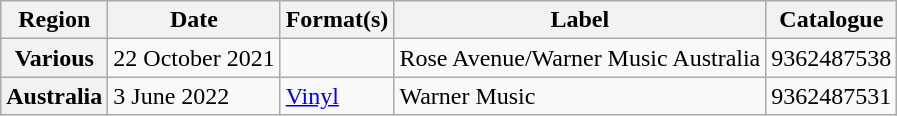<table class="wikitable plainrowheaders">
<tr>
<th scope="col">Region</th>
<th scope="col">Date</th>
<th scope="col">Format(s)</th>
<th scope="col">Label</th>
<th scope="col">Catalogue</th>
</tr>
<tr>
<th scope="row">Various</th>
<td>22 October 2021</td>
<td></td>
<td>Rose Avenue/Warner Music Australia</td>
<td>9362487538</td>
</tr>
<tr>
<th scope="row">Australia</th>
<td>3 June 2022</td>
<td><a href='#'>Vinyl</a></td>
<td>Warner Music</td>
<td>9362487531</td>
</tr>
</table>
